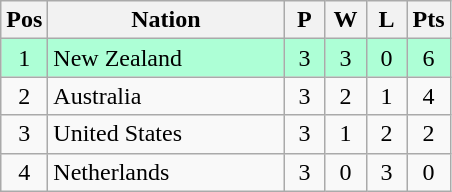<table class="wikitable" style="font-size: 100%">
<tr>
<th width=20>Pos</th>
<th width=150>Nation</th>
<th width=20>P</th>
<th width=20>W</th>
<th width=20>L</th>
<th width=20>Pts</th>
</tr>
<tr align=center style="background: #ADFFD6;">
<td>1</td>
<td align="left"> New Zealand</td>
<td>3</td>
<td>3</td>
<td>0</td>
<td>6</td>
</tr>
<tr align=center>
<td>2</td>
<td align="left"> Australia</td>
<td>3</td>
<td>2</td>
<td>1</td>
<td>4</td>
</tr>
<tr align=center>
<td>3</td>
<td align="left"> United States</td>
<td>3</td>
<td>1</td>
<td>2</td>
<td>2</td>
</tr>
<tr align=center>
<td>4</td>
<td align="left"> Netherlands</td>
<td>3</td>
<td>0</td>
<td>3</td>
<td>0</td>
</tr>
</table>
